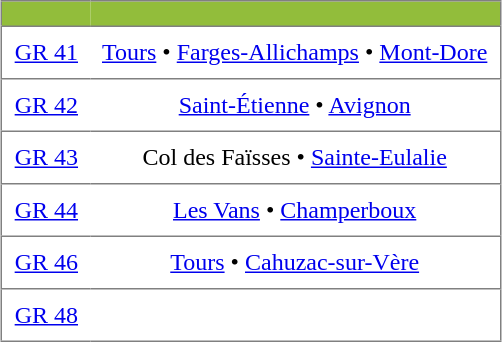<table align="center" cellpadding="8" cellspacing="3" style="border-collapse:collapse;" style="background-color:#F5FAEC" frame="box" rules="rows" rules="columns">
<tr bgcolor="#92BD3B">
<th><strong></strong></th>
<th><strong></strong></th>
</tr>
<tr>
<td><a href='#'>GR 41</a></td>
<td align="center"><a href='#'>Tours</a> • <a href='#'>Farges-Allichamps</a> • <a href='#'>Mont-Dore</a></td>
</tr>
<tr>
<td><a href='#'>GR 42</a></td>
<td align="center"><a href='#'>Saint-Étienne</a> • <a href='#'>Avignon</a></td>
</tr>
<tr>
<td><a href='#'>GR 43</a></td>
<td align="center">Col des Faïsses • <a href='#'>Sainte-Eulalie</a></td>
</tr>
<tr>
<td><a href='#'>GR 44</a></td>
<td align="center"><a href='#'>Les Vans</a> • <a href='#'>Champerboux</a></td>
</tr>
<tr>
<td><a href='#'>GR 46</a></td>
<td align="center"><a href='#'>Tours</a> • <a href='#'>Cahuzac-sur-Vère</a></td>
</tr>
<tr>
<td><a href='#'>GR 48</a></td>
<td align="center"></td>
</tr>
</table>
